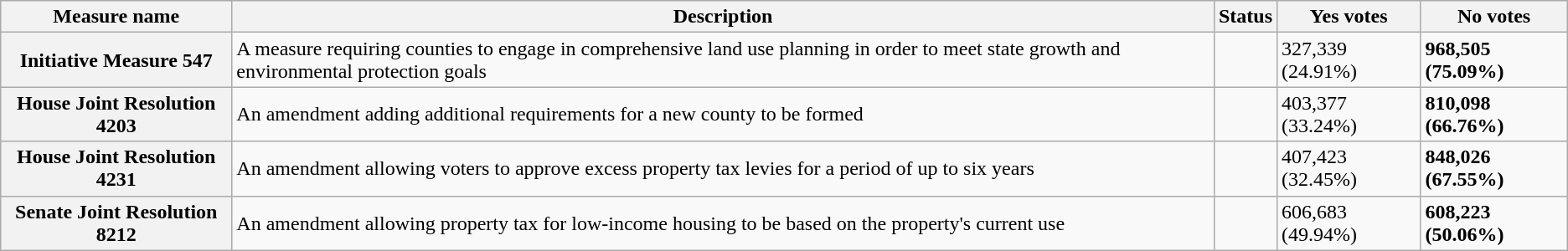<table class="wikitable sortable plainrowheaders">
<tr>
<th scope=col>Measure name</th>
<th scope=col class=unsortable>Description</th>
<th scope=col>Status</th>
<th scope=col>Yes votes</th>
<th scope=col>No votes</th>
</tr>
<tr>
<th scope=row>Initiative Measure 547</th>
<td>A measure requiring counties to engage in comprehensive land use planning in order to meet state growth and environmental protection goals</td>
<td></td>
<td>327,339 (24.91%)</td>
<td><strong>968,505 (75.09%)</strong></td>
</tr>
<tr>
<th scope=row>House Joint Resolution 4203</th>
<td>An amendment adding additional requirements for a new county to be formed</td>
<td></td>
<td>403,377 (33.24%)</td>
<td><strong>810,098 (66.76%)</strong></td>
</tr>
<tr>
<th scope=row>House Joint Resolution 4231</th>
<td>An amendment allowing voters to approve excess property tax levies for a period of up to six years</td>
<td></td>
<td>407,423 (32.45%)</td>
<td><strong>848,026 (67.55%)</strong></td>
</tr>
<tr>
<th scope=row>Senate Joint Resolution 8212</th>
<td>An amendment allowing property tax for low-income housing to be based on the property's current use</td>
<td></td>
<td>606,683 (49.94%)</td>
<td><strong>608,223 (50.06%)</strong></td>
</tr>
</table>
